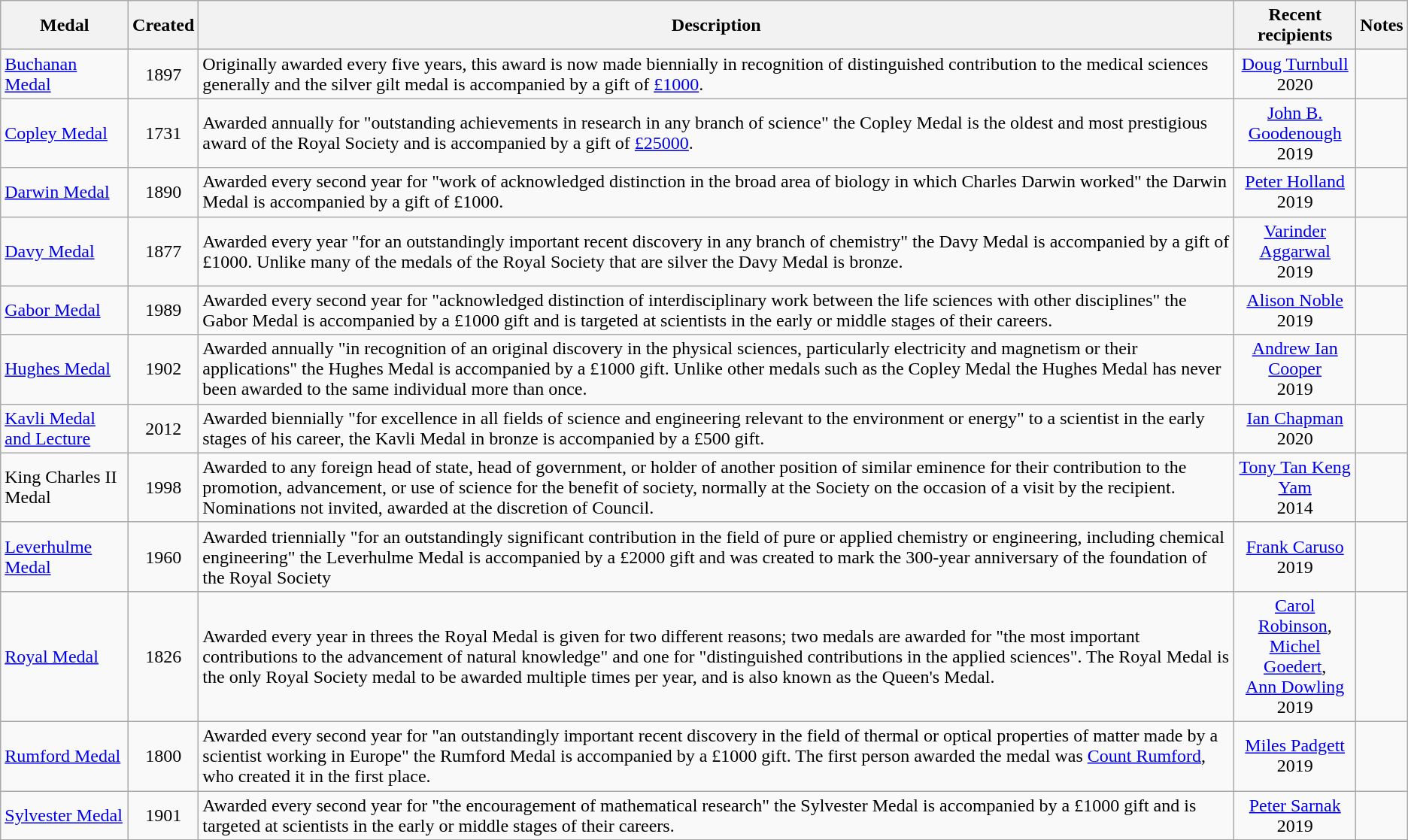<table class="wikitable sortable">
<tr>
<th>Medal</th>
<th>Created</th>
<th class="unsortable">Description</th>
<th class="unsortable">Recent recipients</th>
<th class="unsortable">Notes</th>
</tr>
<tr>
<td><a href='#'>Buchanan Medal</a></td>
<td align=center>1897</td>
<td>Originally awarded every five years, this award is now made biennially in recognition of distinguished contribution to the medical sciences generally and the silver gilt medal is accompanied by a gift of <a href='#'>£1000</a>.</td>
<td align=center><a href='#'>Doug Turnbull</a><br> 2020</td>
<td></td>
</tr>
<tr>
<td><a href='#'>Copley Medal</a></td>
<td align=center>1731</td>
<td>Awarded annually for "outstanding achievements in research in any branch of science" the Copley Medal is the oldest and most prestigious award of the Royal Society and is accompanied by a gift of <a href='#'>£25000</a>.</td>
<td align=center><a href='#'>John B. Goodenough</a><br> 2019</td>
<td></td>
</tr>
<tr>
<td><a href='#'>Darwin Medal</a></td>
<td align=center>1890</td>
<td>Awarded every second year for "work of acknowledged distinction in the broad area of biology in which Charles Darwin worked" the Darwin Medal is accompanied by a gift of £1000.</td>
<td align=center><a href='#'>Peter Holland</a><br> 2019</td>
<td></td>
</tr>
<tr>
<td><a href='#'>Davy Medal</a></td>
<td align=center>1877</td>
<td>Awarded every year "for an outstandingly important recent discovery in any branch of chemistry" the Davy Medal is accompanied by a gift of £1000. Unlike many of the medals of the Royal Society that are silver the Davy Medal is bronze.</td>
<td align=center><a href='#'>Varinder Aggarwal</a><br> 2019</td>
<td></td>
</tr>
<tr>
<td><a href='#'>Gabor Medal</a></td>
<td align=center>1989</td>
<td>Awarded every second year for "acknowledged distinction of interdisciplinary work between the life sciences with other disciplines" the Gabor Medal is accompanied by a £1000 gift and is targeted at scientists in the early or middle stages of their careers.</td>
<td align=center><a href='#'>Alison Noble</a><br> 2019</td>
<td></td>
</tr>
<tr>
<td><a href='#'>Hughes Medal</a></td>
<td align=center>1902</td>
<td>Awarded annually "in recognition of an original discovery in the physical sciences, particularly electricity and magnetism or their applications" the Hughes Medal is accompanied by a £1000 gift. Unlike other medals such as the Copley Medal the Hughes Medal has never been awarded to the same individual more than once.</td>
<td align=center><a href='#'>Andrew Ian Cooper</a><br> 2019</td>
<td></td>
</tr>
<tr>
<td><a href='#'>Kavli Medal and Lecture</a></td>
<td align=center>2012</td>
<td>Awarded biennially "for excellence in all fields of science and engineering relevant to the environment or energy" to a scientist in the early stages of his career, the Kavli Medal in bronze is accompanied by a £500 gift.</td>
<td align=center><a href='#'>Ian Chapman</a><br> 2020</td>
<td></td>
</tr>
<tr>
<td>King Charles II Medal</td>
<td align=center>1998</td>
<td>Awarded to any foreign head of state, head of government, or holder of another position of similar eminence for their contribution to the promotion, advancement, or use of science for the benefit of society, normally at the Society on the occasion of a visit by the recipient. Nominations not invited, awarded at the discretion of Council.</td>
<td align=center><a href='#'>Tony Tan Keng Yam</a><br> 2014</td>
<td></td>
</tr>
<tr>
<td><a href='#'>Leverhulme Medal</a></td>
<td align=center>1960</td>
<td>Awarded triennially "for an outstandingly significant contribution in the field of pure or applied chemistry or engineering, including chemical engineering" the Leverhulme Medal is accompanied by a £2000 gift and was created to mark the 300-year anniversary of the foundation of the Royal Society</td>
<td align=center><a href='#'>Frank Caruso</a><br> 2019</td>
<td></td>
</tr>
<tr>
<td><a href='#'>Royal Medal</a></td>
<td align=center>1826</td>
<td>Awarded every year in threes the Royal Medal is given for two different reasons; two medals are awarded for "the most important contributions to the advancement of natural knowledge" and one for "distinguished contributions in the applied sciences". The Royal Medal is the only Royal Society medal to be awarded multiple times per year, and is also known as the Queen's Medal.</td>
<td align=center><a href='#'>Carol Robinson</a>,<br> <a href='#'>Michel Goedert</a>,<br><a href='#'>Ann Dowling</a><br>2019</td>
<td></td>
</tr>
<tr>
<td><a href='#'>Rumford Medal</a></td>
<td align=center>1800</td>
<td>Awarded every second year for "an outstandingly important recent discovery in the field of thermal or optical properties of matter made by a scientist working in Europe" the Rumford Medal is accompanied by a £1000 gift. The first person awarded the medal was <a href='#'>Count Rumford</a>, who created it in the first place.</td>
<td align=center><a href='#'>Miles Padgett</a><br> 2019</td>
<td></td>
</tr>
<tr>
<td><a href='#'>Sylvester Medal</a></td>
<td align=center>1901</td>
<td>Awarded every second year for "the encouragement of mathematical research" the Sylvester Medal is accompanied by a £1000 gift and is targeted at scientists in the early or middle stages of their careers.</td>
<td align=center><a href='#'>Peter Sarnak</a><br> 2019</td>
<td></td>
</tr>
</table>
